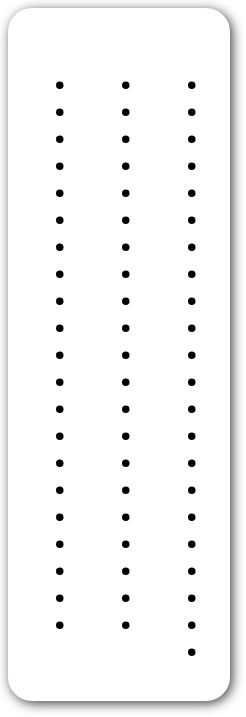<table style=" border-radius:1em; box-shadow: 0.1em 0.1em 0.5em rgba(0,0,0,0.75); background-color: white; border: 1px solid white; padding: 4px;">
<tr style="vertical-align:top;">
<td><br><ul><li></li><li></li><li></li><li></li><li></li><li></li><li></li><li></li><li></li><li></li><li></li><li></li><li></li><li></li><li></li><li></li><li></li><li></li><li></li><li></li><li></li></ul></td>
<td valign=top><br><ul><li></li><li></li><li></li><li></li><li></li><li></li><li></li><li></li><li></li><li></li><li></li><li></li><li></li><li></li><li></li><li></li><li></li><li></li><li></li><li></li><li></li></ul></td>
<td valign=top><br><ul><li></li><li></li><li></li><li></li><li></li><li></li><li></li><li></li><li></li><li></li><li></li><li></li><li></li><li></li><li></li><li></li><li></li><li></li><li></li><li></li><li></li><li></li></ul></td>
<td></td>
</tr>
</table>
